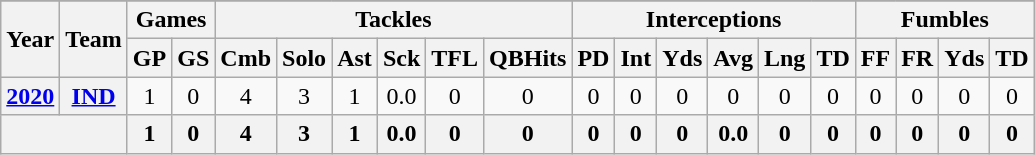<table class= "wikitable" style="text-align:center;">
<tr>
</tr>
<tr>
<th rowspan="2">Year</th>
<th rowspan="2">Team</th>
<th colspan="2">Games</th>
<th colspan="6">Tackles</th>
<th colspan="6">Interceptions</th>
<th colspan="4">Fumbles</th>
</tr>
<tr>
<th>GP</th>
<th>GS</th>
<th>Cmb</th>
<th>Solo</th>
<th>Ast</th>
<th>Sck</th>
<th>TFL</th>
<th>QBHits</th>
<th>PD</th>
<th>Int</th>
<th>Yds</th>
<th>Avg</th>
<th>Lng</th>
<th>TD</th>
<th>FF</th>
<th>FR</th>
<th>Yds</th>
<th>TD</th>
</tr>
<tr>
<th><a href='#'>2020</a></th>
<th><a href='#'>IND</a></th>
<td>1</td>
<td>0</td>
<td>4</td>
<td>3</td>
<td>1</td>
<td>0.0</td>
<td>0</td>
<td>0</td>
<td>0</td>
<td>0</td>
<td>0</td>
<td>0</td>
<td>0</td>
<td>0</td>
<td>0</td>
<td>0</td>
<td>0</td>
<td>0</td>
</tr>
<tr>
<th colspan="2"></th>
<th>1</th>
<th>0</th>
<th>4</th>
<th>3</th>
<th>1</th>
<th>0.0</th>
<th>0</th>
<th>0</th>
<th>0</th>
<th>0</th>
<th>0</th>
<th>0.0</th>
<th>0</th>
<th>0</th>
<th>0</th>
<th>0</th>
<th>0</th>
<th>0</th>
</tr>
</table>
